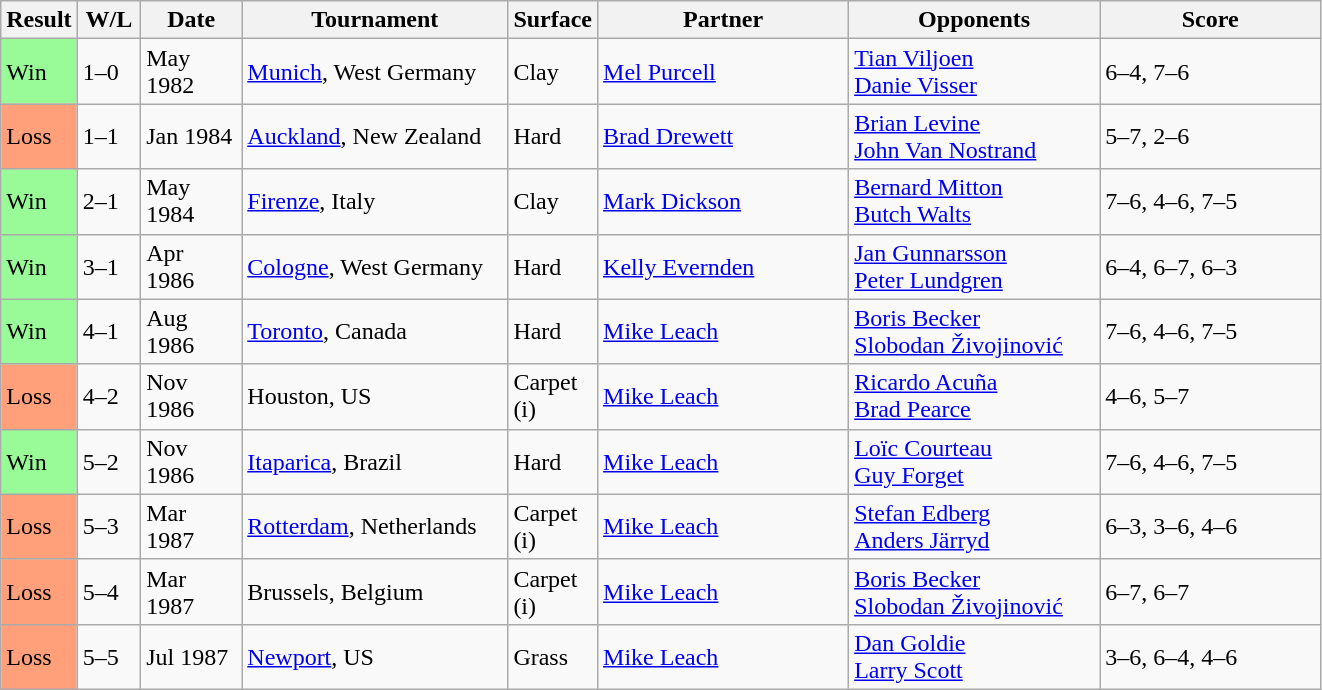<table class="sortable wikitable">
<tr>
<th style="width:40px">Result</th>
<th style="width:35px" class="unsortable">W/L</th>
<th style="width:60px">Date</th>
<th style="width:170px">Tournament</th>
<th style="width:50px">Surface</th>
<th style="width:160px">Partner</th>
<th style="width:160px">Opponents</th>
<th style="width:140px" class="unsortable">Score</th>
</tr>
<tr>
<td style="background:#98fb98;">Win</td>
<td>1–0</td>
<td>May 1982</td>
<td><a href='#'>Munich</a>, West Germany</td>
<td>Clay</td>
<td> <a href='#'>Mel Purcell</a></td>
<td> <a href='#'>Tian Viljoen</a><br> <a href='#'>Danie Visser</a></td>
<td>6–4, 7–6</td>
</tr>
<tr>
<td style="background:#ffa07a;">Loss</td>
<td>1–1</td>
<td>Jan 1984</td>
<td><a href='#'>Auckland</a>, New Zealand</td>
<td>Hard</td>
<td> <a href='#'>Brad Drewett</a></td>
<td> <a href='#'>Brian Levine</a> <br>  <a href='#'>John Van Nostrand</a></td>
<td>5–7, 2–6</td>
</tr>
<tr>
<td style="background:#98fb98;">Win</td>
<td>2–1</td>
<td>May 1984</td>
<td><a href='#'>Firenze</a>, Italy</td>
<td>Clay</td>
<td> <a href='#'>Mark Dickson</a></td>
<td> <a href='#'>Bernard Mitton</a><br> <a href='#'>Butch Walts</a></td>
<td>7–6, 4–6, 7–5</td>
</tr>
<tr>
<td style="background:#98fb98;">Win</td>
<td>3–1</td>
<td>Apr 1986</td>
<td><a href='#'>Cologne</a>, West Germany</td>
<td>Hard</td>
<td> <a href='#'>Kelly Evernden</a></td>
<td> <a href='#'>Jan Gunnarsson</a><br> <a href='#'>Peter Lundgren</a></td>
<td>6–4, 6–7, 6–3</td>
</tr>
<tr>
<td style="background:#98fb98;">Win</td>
<td>4–1</td>
<td>Aug 1986</td>
<td><a href='#'>Toronto</a>, Canada</td>
<td>Hard</td>
<td> <a href='#'>Mike Leach</a></td>
<td> <a href='#'>Boris Becker</a><br> <a href='#'>Slobodan Živojinović</a></td>
<td>7–6, 4–6, 7–5</td>
</tr>
<tr>
<td style="background:#ffa07a;">Loss</td>
<td>4–2</td>
<td>Nov 1986</td>
<td>Houston, US</td>
<td>Carpet (i)</td>
<td> <a href='#'>Mike Leach</a></td>
<td> <a href='#'>Ricardo Acuña</a> <br>  <a href='#'>Brad Pearce</a></td>
<td>4–6, 5–7</td>
</tr>
<tr>
<td style="background:#98fb98;">Win</td>
<td>5–2</td>
<td>Nov 1986</td>
<td><a href='#'>Itaparica</a>, Brazil</td>
<td>Hard</td>
<td> <a href='#'>Mike Leach</a></td>
<td> <a href='#'>Loïc Courteau</a><br> <a href='#'>Guy Forget</a></td>
<td>7–6, 4–6, 7–5</td>
</tr>
<tr>
<td style="background:#ffa07a;">Loss</td>
<td>5–3</td>
<td>Mar 1987</td>
<td><a href='#'>Rotterdam</a>, Netherlands</td>
<td>Carpet (i)</td>
<td> <a href='#'>Mike Leach</a></td>
<td> <a href='#'>Stefan Edberg</a> <br>  <a href='#'>Anders Järryd</a></td>
<td>6–3, 3–6, 4–6</td>
</tr>
<tr>
<td style="background:#ffa07a;">Loss</td>
<td>5–4</td>
<td>Mar 1987</td>
<td>Brussels, Belgium</td>
<td>Carpet (i)</td>
<td> <a href='#'>Mike Leach</a></td>
<td> <a href='#'>Boris Becker</a> <br>  <a href='#'>Slobodan Živojinović</a></td>
<td>6–7, 6–7</td>
</tr>
<tr>
<td style="background:#ffa07a;">Loss</td>
<td>5–5</td>
<td>Jul 1987</td>
<td><a href='#'>Newport</a>, US</td>
<td>Grass</td>
<td> <a href='#'>Mike Leach</a></td>
<td> <a href='#'>Dan Goldie</a> <br>  <a href='#'>Larry Scott</a></td>
<td>3–6, 6–4, 4–6</td>
</tr>
</table>
